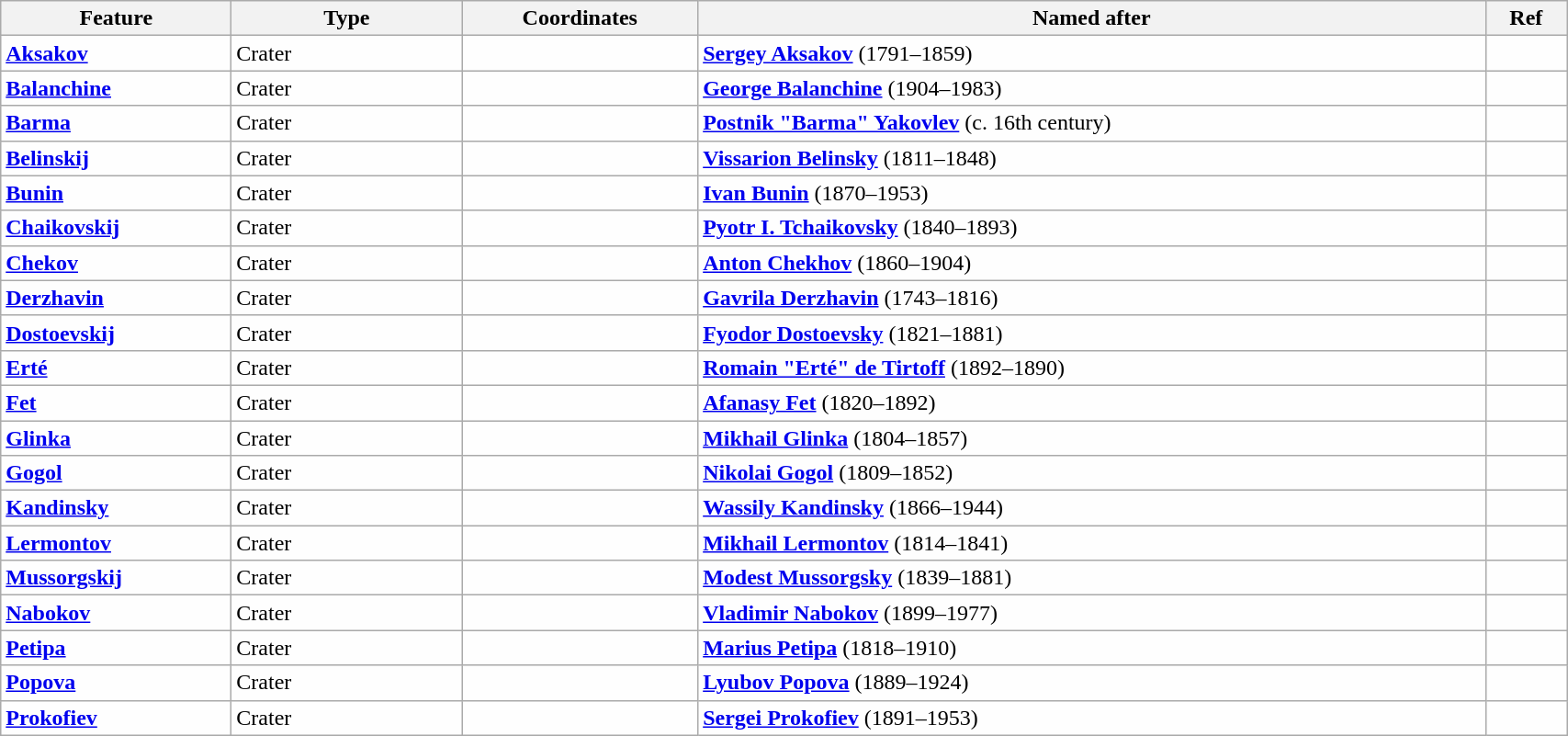<table class="wikitable" style="min-width: 90%;">
<tr>
<th style="width:10em">Feature</th>
<th style="width:10em">Type</th>
<th>Coordinates</th>
<th>Named after</th>
<th>Ref</th>
</tr>
<tr id=001 bgcolor=#fefefe>
<td><strong><a href='#'>Aksakov</a></strong></td>
<td>Crater</td>
<td></td>
<td><strong><a href='#'>Sergey Aksakov</a></strong> (1791–1859)</td>
<td></td>
</tr>
<tr id=002 bgcolor=#fefefe>
<td><strong><a href='#'>Balanchine</a></strong></td>
<td>Crater</td>
<td></td>
<td><strong><a href='#'>George Balanchine</a></strong> (1904–1983)</td>
<td></td>
</tr>
<tr id=003 bgcolor=#fefefe>
<td><strong><a href='#'>Barma</a></strong></td>
<td>Crater</td>
<td></td>
<td><strong><a href='#'>Postnik "Barma" Yakovlev</a></strong> (c. 16th century)</td>
<td></td>
</tr>
<tr id=004 bgcolor=#fefefe>
<td><strong><a href='#'>Belinskij</a></strong></td>
<td>Crater</td>
<td></td>
<td><strong><a href='#'>Vissarion Belinsky</a></strong> (1811–1848)</td>
<td></td>
</tr>
<tr id=005 bgcolor=#fefefe>
<td><strong><a href='#'>Bunin</a></strong></td>
<td>Crater</td>
<td></td>
<td><strong><a href='#'>Ivan Bunin</a></strong> (1870–1953)</td>
<td></td>
</tr>
<tr id=006 bgcolor=#fefefe>
<td><strong><a href='#'>Chaikovskij</a></strong></td>
<td>Crater</td>
<td></td>
<td><strong><a href='#'>Pyotr I. Tchaikovsky</a></strong> (1840–1893)</td>
<td></td>
</tr>
<tr id=007 bgcolor=#fefefe>
<td><strong><a href='#'>Chekov</a></strong></td>
<td>Crater</td>
<td></td>
<td><strong><a href='#'>Anton Chekhov</a></strong> (1860–1904)</td>
<td></td>
</tr>
<tr id=008 bgcolor=#fefefe>
<td><strong><a href='#'>Derzhavin</a></strong></td>
<td>Crater</td>
<td></td>
<td><strong><a href='#'>Gavrila Derzhavin</a></strong> (1743–1816)</td>
<td></td>
</tr>
<tr id=009 bgcolor=#fefefe>
<td><strong><a href='#'>Dostoevskij</a></strong></td>
<td>Crater</td>
<td></td>
<td><strong><a href='#'>Fyodor Dostoevsky</a></strong> (1821–1881)</td>
<td></td>
</tr>
<tr id=010 bgcolor=#fefefe>
<td><strong><a href='#'>Erté</a></strong></td>
<td>Crater</td>
<td></td>
<td><strong><a href='#'>Romain "Erté" de Tirtoff</a></strong> (1892–1890)</td>
<td></td>
</tr>
<tr id=011 bgcolor=#fefefe>
<td><strong><a href='#'>Fet</a></strong></td>
<td>Crater</td>
<td></td>
<td><strong><a href='#'>Afanasy Fet</a></strong> (1820–1892)</td>
<td></td>
</tr>
<tr id=012 bgcolor=#fefefe>
<td><strong><a href='#'>Glinka</a></strong></td>
<td>Crater</td>
<td></td>
<td><strong><a href='#'>Mikhail Glinka</a></strong> (1804–1857)</td>
<td></td>
</tr>
<tr id=013 bgcolor=#fefefe>
<td><strong><a href='#'>Gogol</a></strong></td>
<td>Crater</td>
<td></td>
<td><strong><a href='#'>Nikolai Gogol</a></strong> (1809–1852)</td>
<td></td>
</tr>
<tr id=014 bgcolor=#fefefe>
<td><strong><a href='#'>Kandinsky</a></strong></td>
<td>Crater</td>
<td></td>
<td><strong><a href='#'>Wassily Kandinsky</a></strong> (1866–1944)</td>
<td></td>
</tr>
<tr id=015 bgcolor=#fefefe>
<td><strong><a href='#'>Lermontov</a></strong></td>
<td>Crater</td>
<td></td>
<td><strong><a href='#'>Mikhail Lermontov</a></strong> (1814–1841)</td>
<td></td>
</tr>
<tr id=016 bgcolor=#fefefe>
<td><strong><a href='#'>Mussorgskij</a></strong></td>
<td>Crater</td>
<td></td>
<td><strong><a href='#'>Modest Mussorgsky</a></strong> (1839–1881)</td>
<td></td>
</tr>
<tr id=017 bgcolor=#fefefe>
<td><strong><a href='#'>Nabokov</a></strong></td>
<td>Crater</td>
<td></td>
<td><strong><a href='#'>Vladimir Nabokov</a></strong> (1899–1977)</td>
<td></td>
</tr>
<tr id=018 bgcolor=#fefefe>
<td><strong><a href='#'>Petipa</a></strong></td>
<td>Crater</td>
<td></td>
<td><strong><a href='#'>Marius Petipa</a></strong> (1818–1910)</td>
<td></td>
</tr>
<tr id=019 bgcolor=#fefefe>
<td><strong><a href='#'>Popova</a></strong></td>
<td>Crater</td>
<td></td>
<td><strong><a href='#'>Lyubov Popova</a></strong> (1889–1924)</td>
<td></td>
</tr>
<tr id=020 bgcolor=#fefefe>
<td><strong><a href='#'>Prokofiev</a></strong></td>
<td>Crater</td>
<td></td>
<td><strong><a href='#'>Sergei Prokofiev</a></strong> (1891–1953)</td>
<td></td>
</tr>
</table>
